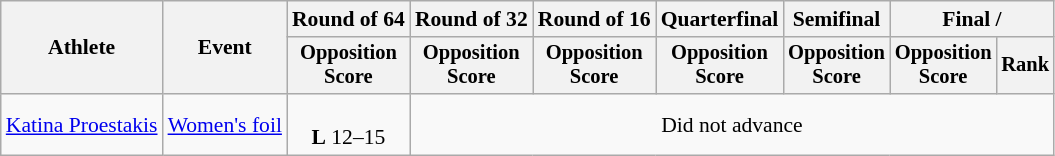<table class="wikitable" style="font-size:90%">
<tr>
<th rowspan="2">Athlete</th>
<th rowspan="2">Event</th>
<th>Round of 64</th>
<th>Round of 32</th>
<th>Round of 16</th>
<th>Quarterfinal</th>
<th>Semifinal</th>
<th colspan=2>Final / </th>
</tr>
<tr style="font-size:95%">
<th>Opposition <br> Score</th>
<th>Opposition <br> Score</th>
<th>Opposition <br> Score</th>
<th>Opposition <br> Score</th>
<th>Opposition <br> Score</th>
<th>Opposition <br> Score</th>
<th>Rank</th>
</tr>
<tr align=center>
<td align=left><a href='#'>Katina Proestakis</a></td>
<td align=left><a href='#'>Women's foil</a></td>
<td><br><strong>L</strong> 12–15</td>
<td colspan=6>Did not advance</td>
</tr>
</table>
